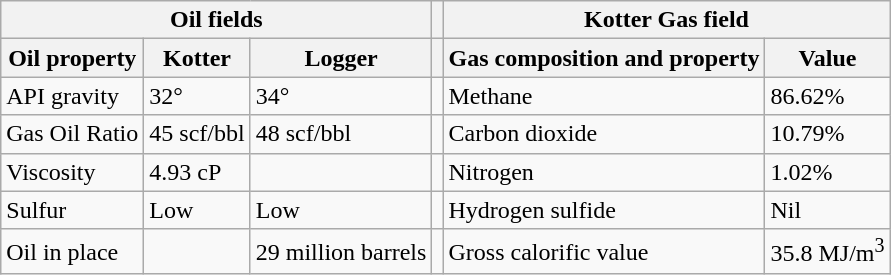<table class="wikitable">
<tr>
<th colspan="3">Oil fields</th>
<th></th>
<th colspan="2">Kotter Gas field</th>
</tr>
<tr>
<th>Oil property</th>
<th>Kotter</th>
<th>Logger</th>
<th></th>
<th>Gas composition and property</th>
<th>Value</th>
</tr>
<tr>
<td>API gravity</td>
<td>32°</td>
<td>34°</td>
<td></td>
<td>Methane</td>
<td>86.62%</td>
</tr>
<tr>
<td>Gas Oil Ratio</td>
<td>45 scf/bbl</td>
<td>48 scf/bbl</td>
<td></td>
<td>Carbon dioxide</td>
<td>10.79%</td>
</tr>
<tr>
<td>Viscosity</td>
<td>4.93 cP</td>
<td></td>
<td></td>
<td>Nitrogen</td>
<td>1.02%</td>
</tr>
<tr>
<td>Sulfur</td>
<td>Low</td>
<td>Low</td>
<td></td>
<td>Hydrogen sulfide</td>
<td>Nil</td>
</tr>
<tr>
<td>Oil in place</td>
<td></td>
<td>29 million barrels</td>
<td></td>
<td>Gross calorific value</td>
<td>35.8 MJ/m<sup>3</sup></td>
</tr>
</table>
